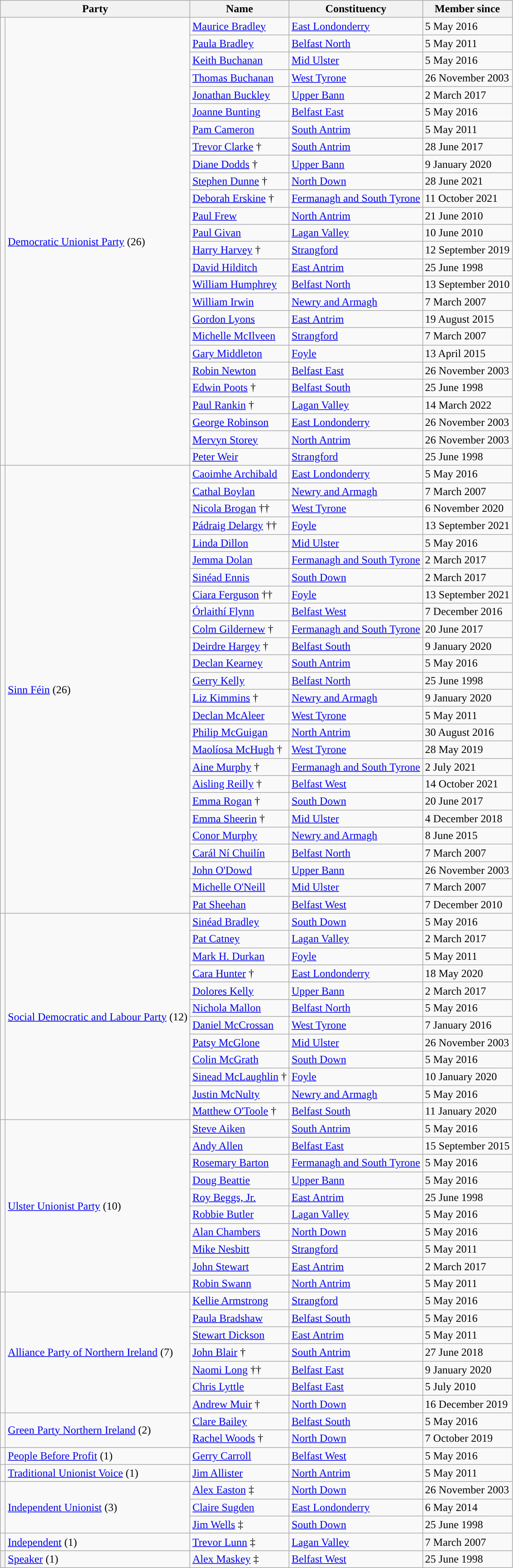<table class="wikitable sortable">
<tr>
<th colspan="2">Party</th>
<th>Name</th>
<th>Constituency</th>
<th>Member since</th>
</tr>
<tr>
<td rowspan="26" style="background-color:"></td>
<td rowspan="26"><a href='#'>Democratic Unionist Party</a> (26)</td>
<td><a href='#'>Maurice Bradley</a></td>
<td><a href='#'>East Londonderry</a></td>
<td>5 May 2016</td>
</tr>
<tr>
<td><a href='#'>Paula Bradley</a></td>
<td><a href='#'>Belfast North</a></td>
<td>5 May 2011</td>
</tr>
<tr>
<td><a href='#'>Keith Buchanan</a></td>
<td><a href='#'>Mid Ulster</a></td>
<td>5 May 2016</td>
</tr>
<tr>
<td><a href='#'>Thomas Buchanan</a></td>
<td><a href='#'>West Tyrone</a></td>
<td>26 November 2003</td>
</tr>
<tr>
<td><a href='#'>Jonathan Buckley</a></td>
<td><a href='#'>Upper Bann</a></td>
<td>2 March 2017</td>
</tr>
<tr>
<td><a href='#'>Joanne Bunting</a></td>
<td><a href='#'>Belfast East</a></td>
<td>5 May 2016</td>
</tr>
<tr>
<td><a href='#'>Pam Cameron</a></td>
<td><a href='#'>South Antrim</a></td>
<td>5 May 2011</td>
</tr>
<tr>
<td><a href='#'>Trevor Clarke</a> †</td>
<td><a href='#'>South Antrim</a></td>
<td>28 June 2017</td>
</tr>
<tr>
<td><a href='#'>Diane Dodds</a> †</td>
<td><a href='#'>Upper Bann</a></td>
<td>9 January 2020</td>
</tr>
<tr>
<td><a href='#'>Stephen Dunne</a> †</td>
<td><a href='#'>North Down</a></td>
<td>28 June 2021</td>
</tr>
<tr>
<td><a href='#'>Deborah Erskine</a> †</td>
<td><a href='#'>Fermanagh and South Tyrone</a></td>
<td>11 October 2021</td>
</tr>
<tr>
<td><a href='#'>Paul Frew</a></td>
<td><a href='#'>North Antrim</a></td>
<td>21 June 2010</td>
</tr>
<tr>
<td><a href='#'>Paul Givan</a></td>
<td><a href='#'>Lagan Valley</a></td>
<td>10 June 2010</td>
</tr>
<tr>
<td><a href='#'>Harry Harvey</a> †</td>
<td><a href='#'>Strangford</a></td>
<td>12 September 2019</td>
</tr>
<tr>
<td><a href='#'>David Hilditch</a></td>
<td><a href='#'>East Antrim</a></td>
<td>25 June 1998</td>
</tr>
<tr>
<td><a href='#'>William Humphrey</a></td>
<td><a href='#'>Belfast North</a></td>
<td>13 September 2010</td>
</tr>
<tr>
<td><a href='#'>William Irwin</a></td>
<td><a href='#'>Newry and Armagh</a></td>
<td>7 March 2007</td>
</tr>
<tr>
<td><a href='#'>Gordon Lyons</a></td>
<td><a href='#'>East Antrim</a></td>
<td>19 August 2015</td>
</tr>
<tr>
<td><a href='#'>Michelle McIlveen</a></td>
<td><a href='#'>Strangford</a></td>
<td>7 March 2007</td>
</tr>
<tr>
<td><a href='#'>Gary Middleton</a></td>
<td><a href='#'>Foyle</a></td>
<td>13 April 2015</td>
</tr>
<tr>
<td><a href='#'>Robin Newton</a></td>
<td><a href='#'>Belfast East</a></td>
<td>26 November 2003</td>
</tr>
<tr>
<td><a href='#'>Edwin Poots</a> †</td>
<td><a href='#'>Belfast South</a></td>
<td>25 June 1998</td>
</tr>
<tr>
<td><a href='#'>Paul Rankin</a> †</td>
<td><a href='#'>Lagan Valley</a></td>
<td>14 March 2022</td>
</tr>
<tr>
<td><a href='#'>George Robinson</a></td>
<td><a href='#'>East Londonderry</a></td>
<td>26 November 2003</td>
</tr>
<tr>
<td><a href='#'>Mervyn Storey</a></td>
<td><a href='#'>North Antrim</a></td>
<td>26 November 2003</td>
</tr>
<tr>
<td><a href='#'>Peter Weir</a></td>
<td><a href='#'>Strangford</a></td>
<td>25 June 1998</td>
</tr>
<tr>
<td rowspan="26" style="background-color:"></td>
<td rowspan="26"><a href='#'>Sinn Féin</a> (26)</td>
<td><a href='#'>Caoimhe Archibald</a></td>
<td><a href='#'>East Londonderry</a></td>
<td>5 May 2016</td>
</tr>
<tr>
<td><a href='#'>Cathal Boylan</a></td>
<td><a href='#'>Newry and Armagh</a></td>
<td>7 March 2007</td>
</tr>
<tr>
<td><a href='#'>Nicola Brogan</a> ††</td>
<td><a href='#'>West Tyrone</a></td>
<td>6 November 2020</td>
</tr>
<tr>
<td><a href='#'>Pádraig Delargy</a> ††</td>
<td><a href='#'>Foyle</a></td>
<td>13 September 2021</td>
</tr>
<tr>
<td><a href='#'>Linda Dillon</a></td>
<td><a href='#'>Mid Ulster</a></td>
<td>5 May 2016</td>
</tr>
<tr>
<td><a href='#'>Jemma Dolan</a></td>
<td><a href='#'>Fermanagh and South Tyrone</a></td>
<td>2 March 2017</td>
</tr>
<tr>
<td><a href='#'>Sinéad Ennis</a></td>
<td><a href='#'>South Down</a></td>
<td>2 March 2017</td>
</tr>
<tr>
<td><a href='#'>Ciara Ferguson</a> ††</td>
<td><a href='#'>Foyle</a></td>
<td>13 September 2021</td>
</tr>
<tr>
<td><a href='#'>Órlaithí Flynn</a></td>
<td><a href='#'>Belfast West</a></td>
<td>7 December 2016</td>
</tr>
<tr>
<td><a href='#'>Colm Gildernew</a> †</td>
<td><a href='#'>Fermanagh and South Tyrone</a></td>
<td>20 June 2017</td>
</tr>
<tr>
<td><a href='#'>Deirdre Hargey</a> †</td>
<td><a href='#'>Belfast South</a></td>
<td>9 January 2020</td>
</tr>
<tr>
<td><a href='#'>Declan Kearney</a></td>
<td><a href='#'>South Antrim</a></td>
<td>5 May 2016</td>
</tr>
<tr>
<td><a href='#'>Gerry Kelly</a></td>
<td><a href='#'>Belfast North</a></td>
<td>25 June 1998</td>
</tr>
<tr>
<td><a href='#'>Liz Kimmins</a> †</td>
<td><a href='#'>Newry and Armagh</a></td>
<td>9 January 2020</td>
</tr>
<tr>
<td><a href='#'>Declan McAleer</a></td>
<td><a href='#'>West Tyrone</a></td>
<td>5 May 2011</td>
</tr>
<tr>
<td><a href='#'>Philip McGuigan</a></td>
<td><a href='#'>North Antrim</a></td>
<td>30 August 2016</td>
</tr>
<tr>
<td><a href='#'>Maolíosa McHugh</a> †</td>
<td><a href='#'>West Tyrone</a></td>
<td>28 May 2019</td>
</tr>
<tr>
<td><a href='#'>Aine Murphy</a> †</td>
<td><a href='#'>Fermanagh and South Tyrone</a></td>
<td>2 July 2021</td>
</tr>
<tr>
<td><a href='#'>Aisling Reilly</a> †</td>
<td><a href='#'>Belfast West</a></td>
<td>14 October 2021</td>
</tr>
<tr>
<td><a href='#'>Emma Rogan</a> †</td>
<td><a href='#'>South Down</a></td>
<td>20 June 2017</td>
</tr>
<tr>
<td><a href='#'>Emma Sheerin</a> †</td>
<td><a href='#'>Mid Ulster</a></td>
<td>4 December 2018</td>
</tr>
<tr>
<td><a href='#'>Conor Murphy</a></td>
<td><a href='#'>Newry and Armagh</a></td>
<td>8 June 2015</td>
</tr>
<tr>
<td><a href='#'>Carál Ní Chuilín</a></td>
<td><a href='#'>Belfast North</a></td>
<td>7 March 2007</td>
</tr>
<tr>
<td><a href='#'>John O'Dowd</a></td>
<td><a href='#'>Upper Bann</a></td>
<td>26 November 2003</td>
</tr>
<tr>
<td><a href='#'>Michelle O'Neill</a></td>
<td><a href='#'>Mid Ulster</a></td>
<td>7 March 2007</td>
</tr>
<tr>
<td><a href='#'>Pat Sheehan</a></td>
<td><a href='#'>Belfast West</a></td>
<td>7 December 2010</td>
</tr>
<tr>
<td rowspan="12" style="background-color:"></td>
<td rowspan="12"><a href='#'>Social Democratic and Labour Party</a> (12)</td>
<td><a href='#'>Sinéad Bradley</a></td>
<td><a href='#'>South Down</a></td>
<td>5 May 2016</td>
</tr>
<tr>
<td><a href='#'>Pat Catney</a></td>
<td><a href='#'>Lagan Valley</a></td>
<td>2 March 2017</td>
</tr>
<tr>
<td><a href='#'>Mark H. Durkan</a></td>
<td><a href='#'>Foyle</a></td>
<td>5 May 2011</td>
</tr>
<tr>
<td><a href='#'>Cara Hunter</a> †</td>
<td><a href='#'>East Londonderry</a></td>
<td>18 May 2020</td>
</tr>
<tr>
<td><a href='#'>Dolores Kelly</a></td>
<td><a href='#'>Upper Bann</a></td>
<td>2 March 2017</td>
</tr>
<tr>
<td><a href='#'>Nichola Mallon</a></td>
<td><a href='#'>Belfast North</a></td>
<td>5 May 2016</td>
</tr>
<tr>
<td><a href='#'>Daniel McCrossan</a></td>
<td><a href='#'>West Tyrone</a></td>
<td>7 January 2016</td>
</tr>
<tr>
<td><a href='#'>Patsy McGlone</a></td>
<td><a href='#'>Mid Ulster</a></td>
<td>26 November 2003</td>
</tr>
<tr>
<td><a href='#'>Colin McGrath</a></td>
<td><a href='#'>South Down</a></td>
<td>5 May 2016</td>
</tr>
<tr>
<td><a href='#'>Sinead McLaughlin</a> †</td>
<td><a href='#'>Foyle</a></td>
<td>10 January 2020</td>
</tr>
<tr>
<td><a href='#'>Justin McNulty</a></td>
<td><a href='#'>Newry and Armagh</a></td>
<td>5 May 2016</td>
</tr>
<tr>
<td><a href='#'>Matthew O'Toole</a> †</td>
<td><a href='#'>Belfast South</a></td>
<td>11 January 2020</td>
</tr>
<tr>
<td rowspan="10" style="background-color:"></td>
<td rowspan="10"><a href='#'>Ulster Unionist Party</a> (10)</td>
<td><a href='#'>Steve Aiken</a></td>
<td><a href='#'>South Antrim</a></td>
<td>5 May 2016</td>
</tr>
<tr>
<td><a href='#'>Andy Allen</a></td>
<td><a href='#'>Belfast East</a></td>
<td>15 September 2015</td>
</tr>
<tr>
<td><a href='#'>Rosemary Barton</a></td>
<td><a href='#'>Fermanagh and South Tyrone</a></td>
<td>5 May 2016</td>
</tr>
<tr>
<td><a href='#'>Doug Beattie</a></td>
<td><a href='#'>Upper Bann</a></td>
<td>5 May 2016</td>
</tr>
<tr>
<td><a href='#'>Roy Beggs, Jr.</a></td>
<td><a href='#'>East Antrim</a></td>
<td>25 June 1998</td>
</tr>
<tr>
<td><a href='#'>Robbie Butler</a></td>
<td><a href='#'>Lagan Valley</a></td>
<td>5 May 2016</td>
</tr>
<tr>
<td><a href='#'>Alan Chambers</a></td>
<td><a href='#'>North Down</a></td>
<td>5 May 2016</td>
</tr>
<tr>
<td><a href='#'>Mike Nesbitt</a></td>
<td><a href='#'>Strangford</a></td>
<td>5 May 2011</td>
</tr>
<tr>
<td><a href='#'>John Stewart</a></td>
<td><a href='#'>East Antrim</a></td>
<td>2 March 2017</td>
</tr>
<tr>
<td><a href='#'>Robin Swann</a></td>
<td><a href='#'>North Antrim</a></td>
<td>5 May 2011</td>
</tr>
<tr>
<td rowspan="7" style="background-color:"></td>
<td rowspan="7"><a href='#'>Alliance Party of Northern Ireland</a> (7)</td>
<td><a href='#'>Kellie Armstrong</a></td>
<td><a href='#'>Strangford</a></td>
<td>5 May 2016</td>
</tr>
<tr>
<td><a href='#'>Paula Bradshaw</a></td>
<td><a href='#'>Belfast South</a></td>
<td>5 May 2016</td>
</tr>
<tr>
<td><a href='#'>Stewart Dickson</a></td>
<td><a href='#'>East Antrim</a></td>
<td>5 May 2011</td>
</tr>
<tr>
<td><a href='#'>John Blair</a> †</td>
<td><a href='#'>South Antrim</a></td>
<td>27 June 2018</td>
</tr>
<tr>
<td><a href='#'>Naomi Long</a> ††</td>
<td><a href='#'>Belfast East</a></td>
<td>9 January 2020</td>
</tr>
<tr>
<td><a href='#'>Chris Lyttle</a></td>
<td><a href='#'>Belfast East</a></td>
<td>5 July 2010</td>
</tr>
<tr>
<td><a href='#'>Andrew Muir</a> †</td>
<td><a href='#'>North Down</a></td>
<td>16 December 2019</td>
</tr>
<tr>
<td rowspan="2" style="background-color:"></td>
<td rowspan="2"><a href='#'>Green Party Northern Ireland</a> (2)</td>
<td><a href='#'>Clare Bailey</a></td>
<td><a href='#'>Belfast South</a></td>
<td>5 May 2016</td>
</tr>
<tr>
<td><a href='#'>Rachel Woods</a> †</td>
<td><a href='#'>North Down</a></td>
<td>7 October 2019</td>
</tr>
<tr>
<td style="background-color:"></td>
<td><a href='#'>People Before Profit</a> (1)</td>
<td><a href='#'>Gerry Carroll</a></td>
<td><a href='#'>Belfast West</a></td>
<td>5 May 2016</td>
</tr>
<tr>
<td style="background-color:"></td>
<td><a href='#'>Traditional Unionist Voice</a> (1)</td>
<td><a href='#'>Jim Allister</a></td>
<td><a href='#'>North Antrim</a></td>
<td>5 May 2011</td>
</tr>
<tr>
<td rowspan="3" style="background-color:"></td>
<td rowspan="3"><a href='#'>Independent Unionist</a> (3)</td>
<td><a href='#'>Alex Easton</a> ‡</td>
<td><a href='#'>North Down</a></td>
<td>26 November 2003</td>
</tr>
<tr>
<td><a href='#'>Claire Sugden</a></td>
<td><a href='#'>East Londonderry</a></td>
<td>6 May 2014</td>
</tr>
<tr>
<td><a href='#'>Jim Wells</a> ‡</td>
<td><a href='#'>South Down</a></td>
<td>25 June 1998</td>
</tr>
<tr>
<td style="background-color:"></td>
<td><a href='#'>Independent</a> (1)</td>
<td><a href='#'>Trevor Lunn</a> ‡</td>
<td><a href='#'>Lagan Valley</a></td>
<td>7 March 2007</td>
</tr>
<tr>
<th rowspan="1" style="background-color: "></th>
<td rowspan="1"><a href='#'>Speaker</a> (1)</td>
<td><a href='#'>Alex Maskey</a> ‡</td>
<td><a href='#'>Belfast West</a></td>
<td>25 June 1998</td>
</tr>
</table>
